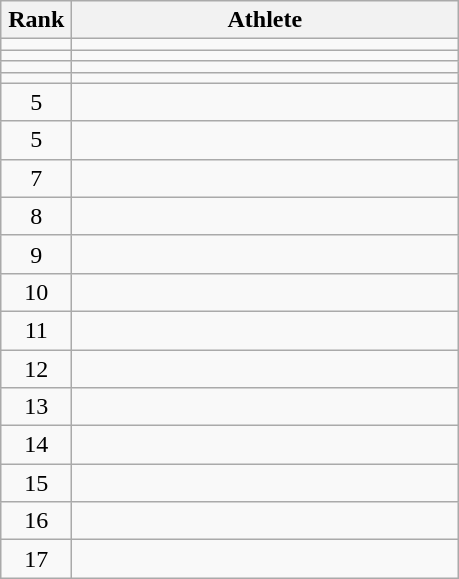<table class="wikitable" style="text-align: center;">
<tr>
<th width=40>Rank</th>
<th width=250>Athlete</th>
</tr>
<tr>
<td></td>
<td align="left"></td>
</tr>
<tr>
<td></td>
<td align="left"></td>
</tr>
<tr>
<td></td>
<td align="left"></td>
</tr>
<tr>
<td></td>
<td align="left"></td>
</tr>
<tr>
<td>5</td>
<td align="left"></td>
</tr>
<tr>
<td>5</td>
<td align="left"></td>
</tr>
<tr>
<td>7</td>
<td align="left"></td>
</tr>
<tr>
<td>8</td>
<td align="left"></td>
</tr>
<tr>
<td>9</td>
<td align="left"></td>
</tr>
<tr>
<td>10</td>
<td align="left"></td>
</tr>
<tr>
<td>11</td>
<td align="left"></td>
</tr>
<tr>
<td>12</td>
<td align="left"></td>
</tr>
<tr>
<td>13</td>
<td align="left"></td>
</tr>
<tr>
<td>14</td>
<td align="left"></td>
</tr>
<tr>
<td>15</td>
<td align="left"></td>
</tr>
<tr>
<td>16</td>
<td align="left"></td>
</tr>
<tr>
<td>17</td>
<td align="left"></td>
</tr>
</table>
